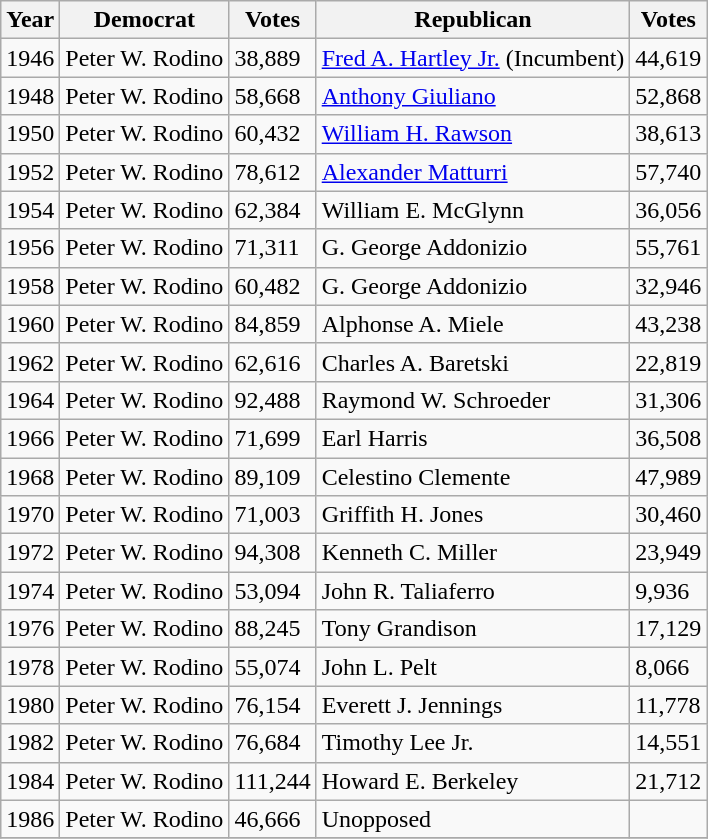<table class="wikitable">
<tr>
<th>Year</th>
<th>Democrat</th>
<th>Votes</th>
<th>Republican</th>
<th>Votes</th>
</tr>
<tr>
<td>1946</td>
<td>Peter W. Rodino</td>
<td>38,889</td>
<td><a href='#'>Fred A. Hartley Jr.</a> (Incumbent)</td>
<td>44,619</td>
</tr>
<tr>
<td>1948</td>
<td>Peter W. Rodino</td>
<td>58,668</td>
<td><a href='#'>Anthony Giuliano</a></td>
<td>52,868</td>
</tr>
<tr>
<td>1950</td>
<td>Peter W. Rodino</td>
<td>60,432</td>
<td><a href='#'>William H. Rawson</a></td>
<td>38,613</td>
</tr>
<tr>
<td>1952</td>
<td>Peter W. Rodino</td>
<td>78,612</td>
<td><a href='#'>Alexander Matturri</a></td>
<td>57,740</td>
</tr>
<tr>
<td>1954</td>
<td>Peter W. Rodino</td>
<td>62,384</td>
<td>William E. McGlynn</td>
<td>36,056</td>
</tr>
<tr>
<td>1956</td>
<td>Peter W. Rodino</td>
<td>71,311</td>
<td>G. George Addonizio</td>
<td>55,761</td>
</tr>
<tr>
<td>1958</td>
<td>Peter W. Rodino</td>
<td>60,482</td>
<td>G. George Addonizio</td>
<td>32,946</td>
</tr>
<tr>
<td>1960</td>
<td>Peter W. Rodino</td>
<td>84,859</td>
<td>Alphonse A. Miele</td>
<td>43,238</td>
</tr>
<tr>
<td>1962</td>
<td>Peter W. Rodino</td>
<td>62,616</td>
<td>Charles A. Baretski</td>
<td>22,819</td>
</tr>
<tr>
<td>1964</td>
<td>Peter W. Rodino</td>
<td>92,488</td>
<td>Raymond W. Schroeder</td>
<td>31,306</td>
</tr>
<tr>
<td>1966</td>
<td>Peter W. Rodino</td>
<td>71,699</td>
<td>Earl Harris</td>
<td>36,508</td>
</tr>
<tr>
<td>1968</td>
<td>Peter W. Rodino</td>
<td>89,109</td>
<td>Celestino Clemente</td>
<td>47,989</td>
</tr>
<tr>
<td>1970</td>
<td>Peter W. Rodino</td>
<td>71,003</td>
<td>Griffith H. Jones</td>
<td>30,460</td>
</tr>
<tr>
<td>1972</td>
<td>Peter W. Rodino</td>
<td>94,308</td>
<td>Kenneth C. Miller</td>
<td>23,949</td>
</tr>
<tr>
<td>1974</td>
<td>Peter W. Rodino</td>
<td>53,094</td>
<td>John R. Taliaferro</td>
<td>9,936</td>
</tr>
<tr>
<td>1976</td>
<td>Peter W. Rodino</td>
<td>88,245</td>
<td>Tony Grandison</td>
<td>17,129</td>
</tr>
<tr>
<td>1978</td>
<td>Peter W. Rodino</td>
<td>55,074</td>
<td>John L. Pelt</td>
<td>8,066</td>
</tr>
<tr>
<td>1980</td>
<td>Peter W. Rodino</td>
<td>76,154</td>
<td>Everett J. Jennings</td>
<td>11,778</td>
</tr>
<tr>
<td>1982</td>
<td>Peter W. Rodino</td>
<td>76,684</td>
<td>Timothy Lee Jr.</td>
<td>14,551</td>
</tr>
<tr>
<td>1984</td>
<td>Peter W. Rodino</td>
<td>111,244</td>
<td>Howard E. Berkeley</td>
<td>21,712</td>
</tr>
<tr>
<td>1986</td>
<td>Peter W. Rodino</td>
<td>46,666</td>
<td>Unopposed</td>
<td></td>
</tr>
<tr>
</tr>
</table>
